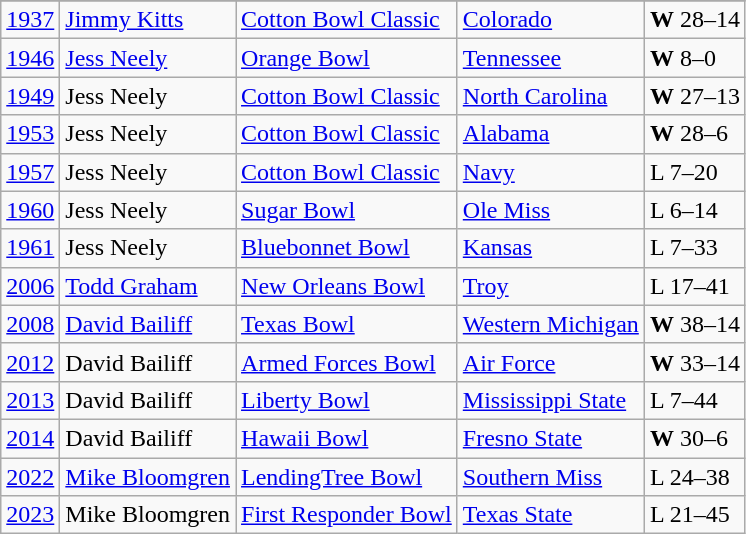<table class="wikitable">
<tr>
</tr>
<tr>
<td><a href='#'>1937</a></td>
<td><a href='#'>Jimmy Kitts</a></td>
<td><a href='#'>Cotton Bowl Classic</a></td>
<td><a href='#'>Colorado</a></td>
<td><strong>W</strong> 28–14</td>
</tr>
<tr>
<td><a href='#'>1946</a></td>
<td><a href='#'>Jess Neely</a></td>
<td><a href='#'>Orange Bowl</a></td>
<td><a href='#'>Tennessee</a></td>
<td><strong>W</strong> 8–0</td>
</tr>
<tr>
<td><a href='#'>1949</a></td>
<td>Jess Neely</td>
<td><a href='#'>Cotton Bowl Classic</a></td>
<td><a href='#'>North Carolina</a></td>
<td><strong>W</strong> 27–13</td>
</tr>
<tr>
<td><a href='#'>1953</a></td>
<td>Jess Neely</td>
<td><a href='#'>Cotton Bowl Classic</a></td>
<td><a href='#'>Alabama</a></td>
<td><strong>W</strong> 28–6</td>
</tr>
<tr>
<td><a href='#'>1957</a></td>
<td>Jess Neely</td>
<td><a href='#'>Cotton Bowl Classic</a></td>
<td><a href='#'>Navy</a></td>
<td>L 7–20</td>
</tr>
<tr>
<td><a href='#'>1960</a></td>
<td>Jess Neely</td>
<td><a href='#'>Sugar Bowl</a></td>
<td><a href='#'>Ole Miss</a></td>
<td>L 6–14</td>
</tr>
<tr>
<td><a href='#'>1961</a></td>
<td>Jess Neely</td>
<td><a href='#'>Bluebonnet Bowl</a></td>
<td><a href='#'>Kansas</a></td>
<td>L 7–33</td>
</tr>
<tr>
<td><a href='#'>2006</a></td>
<td><a href='#'>Todd Graham</a></td>
<td><a href='#'>New Orleans Bowl</a></td>
<td><a href='#'>Troy</a></td>
<td>L 17–41</td>
</tr>
<tr>
<td><a href='#'>2008</a></td>
<td><a href='#'>David Bailiff</a></td>
<td><a href='#'>Texas Bowl</a></td>
<td><a href='#'>Western Michigan</a></td>
<td><strong>W</strong> 38–14</td>
</tr>
<tr>
<td><a href='#'>2012</a></td>
<td>David Bailiff</td>
<td><a href='#'>Armed Forces Bowl</a></td>
<td><a href='#'>Air Force</a></td>
<td><strong>W</strong> 33–14</td>
</tr>
<tr>
<td><a href='#'>2013</a></td>
<td>David Bailiff</td>
<td><a href='#'>Liberty Bowl</a></td>
<td><a href='#'>Mississippi State</a></td>
<td>L 7–44</td>
</tr>
<tr>
<td><a href='#'>2014</a></td>
<td>David Bailiff</td>
<td><a href='#'>Hawaii Bowl</a></td>
<td><a href='#'>Fresno State</a></td>
<td><strong>W</strong> 30–6</td>
</tr>
<tr>
<td><a href='#'>2022</a></td>
<td><a href='#'>Mike Bloomgren</a></td>
<td><a href='#'>LendingTree Bowl</a></td>
<td><a href='#'>Southern Miss</a></td>
<td>L 24–38</td>
</tr>
<tr>
<td><a href='#'>2023</a></td>
<td>Mike Bloomgren</td>
<td><a href='#'>First Responder Bowl</a></td>
<td><a href='#'>Texas State</a></td>
<td>L 21–45</td>
</tr>
</table>
